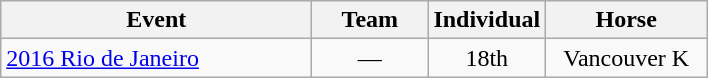<table class="wikitable" style="text-align: center;">
<tr>
<th style="width:200px;">Event</th>
<th style="width:70px;">Team</th>
<th style="width:70px;">Individual</th>
<th style="width:100px;">Horse</th>
</tr>
<tr>
<td align=left> <a href='#'>2016 Rio de Janeiro</a></td>
<td>—</td>
<td>18th</td>
<td>Vancouver K</td>
</tr>
</table>
